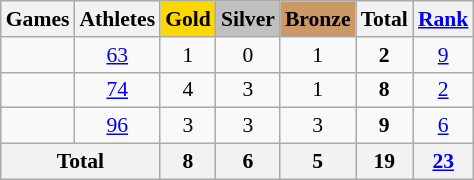<table class="wikitable" style="text-align:center; font-size:90%;">
<tr>
<th>Games</th>
<th>Athletes</th>
<td style="background:gold; font-weight:bold;">Gold</td>
<td style="background:silver; font-weight:bold;">Silver</td>
<td style="background:#cc9966; font-weight:bold;">Bronze</td>
<th style="font-weight:bold;">Total</th>
<th style="font-weight:bold;"><a href='#'>Rank</a></th>
</tr>
<tr>
<td align=left></td>
<td><a href='#'>63</a></td>
<td>1</td>
<td>0</td>
<td>1</td>
<td><strong>2</strong></td>
<td><a href='#'>9</a></td>
</tr>
<tr>
<td align=left></td>
<td><a href='#'>74</a></td>
<td>4</td>
<td>3</td>
<td>1</td>
<td><strong>8</strong></td>
<td><a href='#'>2</a></td>
</tr>
<tr>
<td align=left></td>
<td><a href='#'>96</a></td>
<td>3</td>
<td>3</td>
<td>3</td>
<td><strong>9</strong></td>
<td><a href='#'>6</a></td>
</tr>
<tr>
<th colspan=2>Total</th>
<th>8</th>
<th>6</th>
<th>5</th>
<th>19</th>
<th><a href='#'>23</a></th>
</tr>
</table>
